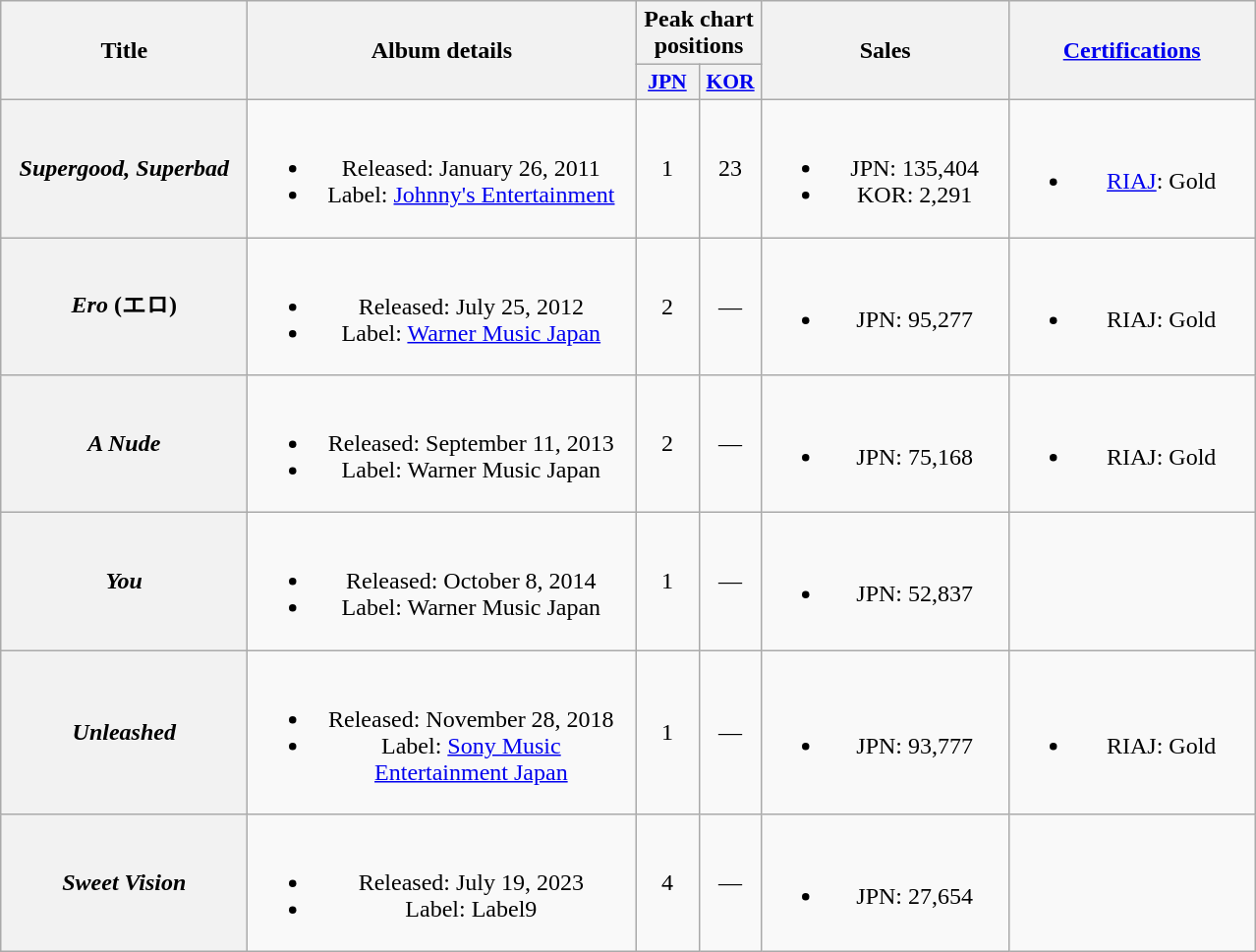<table class="wikitable plainrowheaders" style="text-align:center;">
<tr>
<th rowspan="2" scope="col" style="width:10em;">Title</th>
<th rowspan="2" scope="col" style="width:16em;">Album details</th>
<th colspan="2" scope="col">Peak chart positions</th>
<th rowspan="2" scope="col" style="width:10em;">Sales</th>
<th rowspan="2" scope="col" style="width:10em;"><a href='#'>Certifications</a></th>
</tr>
<tr>
<th scope="col" style="width:2.5em;font-size:90%;"><a href='#'>JPN</a><br></th>
<th scope="col" style="width:2.5em;font-size:90%;"><a href='#'>KOR</a><br></th>
</tr>
<tr>
<th scope="row"><em>Supergood, Superbad</em></th>
<td><br><ul><li>Released: January 26, 2011</li><li>Label: <a href='#'>Johnny's Entertainment</a></li></ul></td>
<td>1</td>
<td>23</td>
<td><br><ul><li>JPN: 135,404</li><li>KOR: 2,291</li></ul></td>
<td><br><ul><li><a href='#'>RIAJ</a>: Gold</li></ul></td>
</tr>
<tr>
<th scope="row"><em>Ero</em> (エロ)</th>
<td><br><ul><li>Released: July 25, 2012</li><li>Label: <a href='#'>Warner Music Japan</a></li></ul></td>
<td>2</td>
<td>—</td>
<td><br><ul><li>JPN: 95,277</li></ul></td>
<td><br><ul><li>RIAJ: Gold</li></ul></td>
</tr>
<tr>
<th scope="row"><em>A Nude</em></th>
<td><br><ul><li>Released: September 11, 2013</li><li>Label: Warner Music Japan</li></ul></td>
<td>2</td>
<td>—</td>
<td><br><ul><li>JPN: 75,168</li></ul></td>
<td><br><ul><li>RIAJ: Gold</li></ul></td>
</tr>
<tr>
<th scope="row"><em>You</em></th>
<td><br><ul><li>Released: October 8, 2014</li><li>Label: Warner Music Japan</li></ul></td>
<td>1</td>
<td>—</td>
<td><br><ul><li>JPN: 52,837</li></ul></td>
<td></td>
</tr>
<tr>
<th scope="row"><em>Unleashed</em></th>
<td><br><ul><li>Released: November 28, 2018</li><li>Label: <a href='#'>Sony Music Entertainment Japan</a></li></ul></td>
<td>1</td>
<td>—</td>
<td><br><ul><li>JPN: 93,777</li></ul></td>
<td><br><ul><li>RIAJ: Gold</li></ul></td>
</tr>
<tr>
<th scope="row"><em>Sweet Vision</em></th>
<td><br><ul><li>Released: July 19, 2023</li><li>Label: Label9</li></ul></td>
<td>4</td>
<td>—</td>
<td><br><ul><li>JPN: 27,654</li></ul></td>
<td></td>
</tr>
</table>
